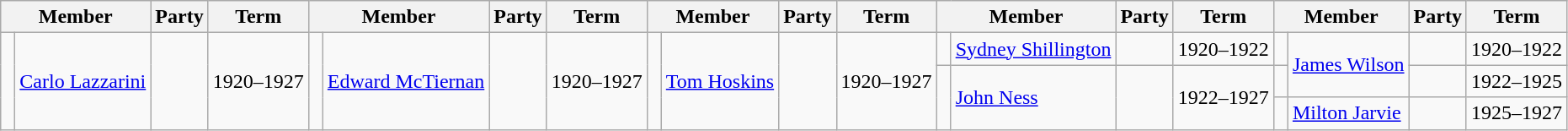<table class="wikitable">
<tr>
<th colspan=2>Member</th>
<th>Party</th>
<th>Term</th>
<th colspan=2>Member</th>
<th>Party</th>
<th>Term</th>
<th colspan=2>Member</th>
<th>Party</th>
<th>Term</th>
<th colspan=2>Member</th>
<th>Party</th>
<th>Term</th>
<th colspan=2>Member</th>
<th>Party</th>
<th>Term</th>
</tr>
<tr>
<td rowspan=3 > </td>
<td rowspan=3><a href='#'>Carlo Lazzarini</a></td>
<td rowspan=3></td>
<td rowspan=3>1920–1927</td>
<td rowspan=3 > </td>
<td rowspan=3><a href='#'>Edward McTiernan</a></td>
<td rowspan=3></td>
<td rowspan=3>1920–1927</td>
<td rowspan=3 > </td>
<td rowspan=3><a href='#'>Tom Hoskins</a></td>
<td rowspan=3></td>
<td rowspan=3>1920–1927</td>
<td> </td>
<td><a href='#'>Sydney Shillington</a></td>
<td></td>
<td>1920–1922</td>
<td> </td>
<td rowspan=2><a href='#'>James Wilson</a></td>
<td></td>
<td>1920–1922</td>
</tr>
<tr>
<td rowspan=2 > </td>
<td rowspan=2><a href='#'>John Ness</a></td>
<td rowspan=2></td>
<td rowspan=2>1922–1927</td>
<td> </td>
<td></td>
<td>1922–1925</td>
</tr>
<tr>
<td> </td>
<td><a href='#'>Milton Jarvie</a></td>
<td></td>
<td>1925–1927</td>
</tr>
</table>
